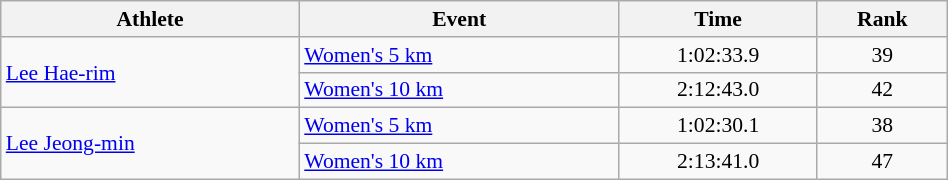<table class="wikitable" style="text-align:center; font-size:90%; width:50%;">
<tr>
<th>Athlete</th>
<th>Event</th>
<th>Time</th>
<th>Rank</th>
</tr>
<tr>
<td align=left rowspan=2><a href='#'>Lee Hae-rim</a></td>
<td align=left><a href='#'>Women's 5 km</a></td>
<td>1:02:33.9</td>
<td>39</td>
</tr>
<tr>
<td align=left><a href='#'>Women's 10 km</a></td>
<td>2:12:43.0</td>
<td>42</td>
</tr>
<tr>
<td align=left rowspan=2><a href='#'>Lee Jeong-min</a></td>
<td align=left><a href='#'>Women's 5 km</a></td>
<td>1:02:30.1</td>
<td>38</td>
</tr>
<tr>
<td align=left><a href='#'>Women's 10 km</a></td>
<td>2:13:41.0</td>
<td>47</td>
</tr>
</table>
